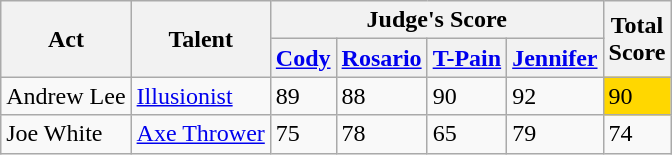<table class="wikitable">
<tr>
<th rowspan="2">Act</th>
<th rowspan="2">Talent</th>
<th colspan="4">Judge's Score</th>
<th rowspan="2">Total<br>Score</th>
</tr>
<tr>
<th><a href='#'>Cody</a></th>
<th><a href='#'>Rosario</a></th>
<th><a href='#'>T-Pain</a></th>
<th><a href='#'>Jennifer</a></th>
</tr>
<tr>
<td>Andrew Lee</td>
<td><a href='#'>Illusionist</a></td>
<td>89</td>
<td>88</td>
<td>90</td>
<td>92</td>
<td style="background:gold;">90</td>
</tr>
<tr>
<td>Joe White</td>
<td><a href='#'>Axe Thrower</a></td>
<td>75</td>
<td>78</td>
<td>65</td>
<td>79</td>
<td>74</td>
</tr>
</table>
